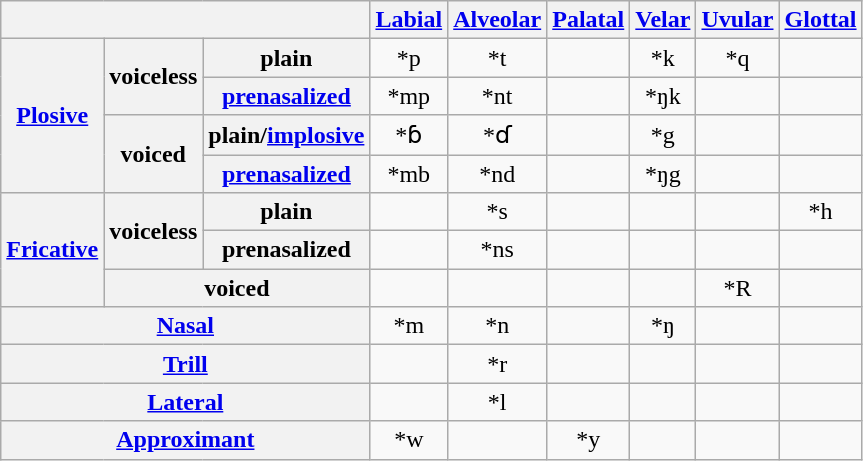<table class="wikitable" style="text-align: center;">
<tr>
<th colspan=3></th>
<th><a href='#'>Labial</a></th>
<th><a href='#'>Alveolar</a></th>
<th><a href='#'>Palatal</a></th>
<th><a href='#'>Velar</a></th>
<th><a href='#'>Uvular</a></th>
<th><a href='#'>Glottal</a></th>
</tr>
<tr>
<th rowspan=4><a href='#'>Plosive</a></th>
<th rowspan=2>voiceless</th>
<th>plain</th>
<td>*p</td>
<td>*t</td>
<td></td>
<td>*k</td>
<td>*q</td>
<td></td>
</tr>
<tr>
<th><a href='#'>prenasalized</a></th>
<td>*mp</td>
<td>*nt</td>
<td></td>
<td>*ŋk</td>
<td></td>
<td></td>
</tr>
<tr>
<th rowspan=2>voiced</th>
<th>plain/<a href='#'>implosive</a></th>
<td>*ɓ</td>
<td>*ɗ</td>
<td></td>
<td>*g</td>
<td></td>
<td></td>
</tr>
<tr>
<th><a href='#'>prenasalized</a></th>
<td>*mb</td>
<td>*nd</td>
<td></td>
<td>*ŋg</td>
<td></td>
<td></td>
</tr>
<tr>
<th rowspan=3><a href='#'>Fricative</a></th>
<th rowspan=2>voiceless</th>
<th>plain</th>
<td></td>
<td>*s</td>
<td></td>
<td></td>
<td></td>
<td>*h</td>
</tr>
<tr>
<th>prenasalized</th>
<td></td>
<td>*ns</td>
<td></td>
<td></td>
<td></td>
<td></td>
</tr>
<tr>
<th colspan=2>voiced</th>
<td></td>
<td></td>
<td></td>
<td></td>
<td>*R</td>
<td></td>
</tr>
<tr>
<th colspan=3><a href='#'>Nasal</a></th>
<td>*m</td>
<td>*n</td>
<td></td>
<td>*ŋ</td>
<td></td>
<td></td>
</tr>
<tr>
<th colspan=3><a href='#'>Trill</a></th>
<td></td>
<td>*r</td>
<td></td>
<td></td>
<td></td>
<td></td>
</tr>
<tr>
<th colspan=3><a href='#'>Lateral</a></th>
<td></td>
<td>*l</td>
<td></td>
<td></td>
<td></td>
<td></td>
</tr>
<tr>
<th colspan=3><a href='#'>Approximant</a></th>
<td>*w</td>
<td></td>
<td>*y</td>
<td></td>
<td></td>
<td></td>
</tr>
</table>
